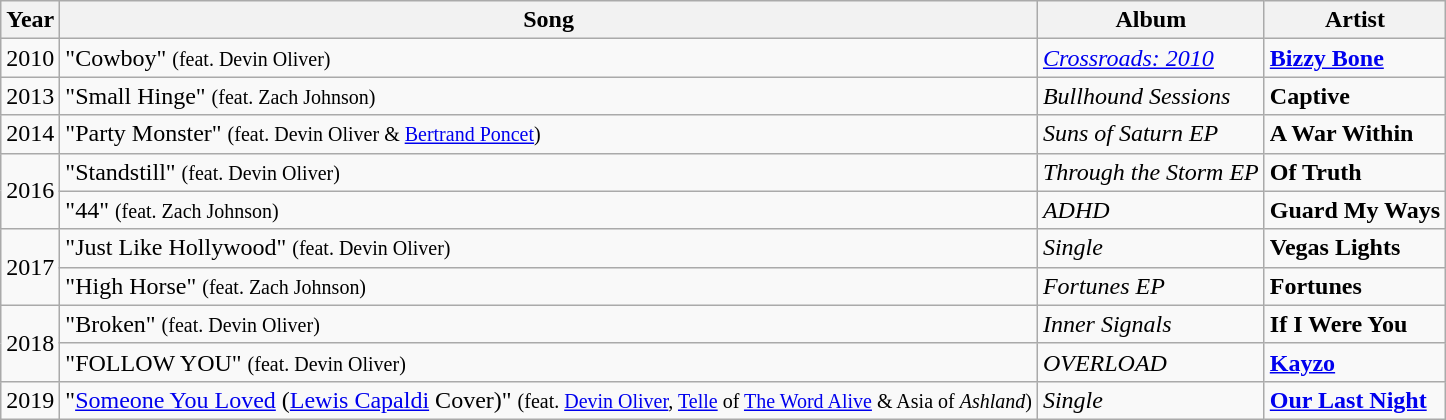<table class="wikitable">
<tr>
<th>Year</th>
<th>Song</th>
<th>Album</th>
<th>Artist</th>
</tr>
<tr>
<td>2010</td>
<td>"Cowboy" <small>(feat. Devin Oliver)</small></td>
<td><em><a href='#'>Crossroads: 2010</a></em></td>
<td><strong><a href='#'>Bizzy Bone</a></strong></td>
</tr>
<tr>
<td>2013</td>
<td>"Small Hinge" <small>(feat. Zach Johnson)</small></td>
<td><em>Bullhound Sessions</em></td>
<td><strong>Captive</strong></td>
</tr>
<tr>
<td>2014</td>
<td>"Party Monster" <small>(feat. Devin Oliver & <a href='#'>Bertrand Poncet</a>)</small></td>
<td><em>Suns of Saturn EP</em></td>
<td><strong>A War Within</strong></td>
</tr>
<tr>
<td rowspan=2>2016</td>
<td>"Standstill" <small>(feat. Devin Oliver)</small></td>
<td><em>Through the Storm EP</em></td>
<td><strong>Of Truth</strong></td>
</tr>
<tr>
<td>"44" <small>(feat. Zach Johnson)</small></td>
<td><em>ADHD</em></td>
<td><strong>Guard My Ways</strong></td>
</tr>
<tr>
<td rowspan=2>2017</td>
<td>"Just Like Hollywood" <small>(feat. Devin Oliver)</small></td>
<td><em>Single</em></td>
<td><strong>Vegas Lights</strong></td>
</tr>
<tr>
<td>"High Horse" <small>(feat. Zach Johnson)</small></td>
<td><em>Fortunes EP</em></td>
<td><strong>Fortunes</strong></td>
</tr>
<tr>
<td rowspan=2>2018</td>
<td>"Broken" <small>(feat. Devin Oliver)</small></td>
<td><em>Inner Signals</em></td>
<td><strong>If I Were You</strong></td>
</tr>
<tr>
<td>"FOLLOW YOU" <small>(feat. Devin Oliver)</small></td>
<td><em>OVERLOAD</em></td>
<td><strong><a href='#'>Kayzo</a></strong></td>
</tr>
<tr>
<td>2019</td>
<td>"<a href='#'>Someone You Loved</a> (<a href='#'>Lewis Capaldi</a> Cover)" <small>(feat. <a href='#'>Devin Oliver</a>, <a href='#'>Telle</a> of <a href='#'>The Word Alive</a> & Asia of <em>Ashland</em>)</small></td>
<td><em>Single</em></td>
<td><strong><a href='#'>Our Last Night</a></strong></td>
</tr>
</table>
